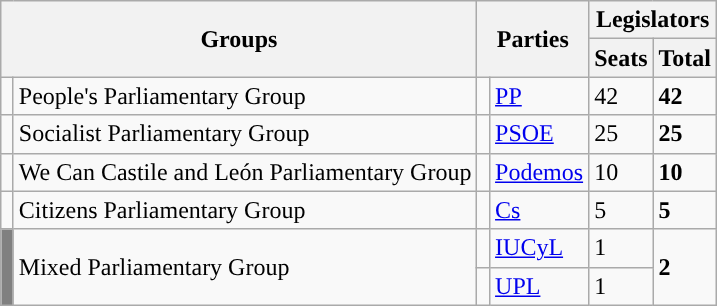<table class="wikitable" style="text-align:left;">
<tr>
<th rowspan="2" colspan="2">Groups</th>
<th rowspan="2" colspan="2">Parties</th>
<th colspan="2">Legislators</th>
</tr>
<tr>
<th>Seats</th>
<th>Total</th>
</tr>
<tr>
<td width="1" style="color:inherit;background:"></td>
<td>People's Parliamentary Group</td>
<td width="1" style="color:inherit;background:"></td>
<td><a href='#'>PP</a></td>
<td>42</td>
<td><strong>42</strong></td>
</tr>
<tr>
<td style="color:inherit;background:"></td>
<td>Socialist Parliamentary Group</td>
<td style="color:inherit;background:"></td>
<td><a href='#'>PSOE</a></td>
<td>25</td>
<td><strong>25</strong></td>
</tr>
<tr>
<td style="color:inherit;background:"></td>
<td>We Can Castile and León Parliamentary Group</td>
<td style="color:inherit;background:"></td>
<td><a href='#'>Podemos</a></td>
<td>10</td>
<td><strong>10</strong></td>
</tr>
<tr>
<td style="color:inherit;background:"></td>
<td>Citizens Parliamentary Group</td>
<td style="color:inherit;background:"></td>
<td><a href='#'>Cs</a></td>
<td>5</td>
<td><strong>5</strong></td>
</tr>
<tr>
<td rowspan="2" bgcolor="gray"></td>
<td rowspan="2">Mixed Parliamentary Group</td>
<td style="color:inherit;background:"></td>
<td align="left"><a href='#'>IUCyL</a></td>
<td>1</td>
<td rowspan="2"><strong>2</strong></td>
</tr>
<tr>
<td style="color:inherit;background:"></td>
<td align="left"><a href='#'>UPL</a></td>
<td>1</td>
</tr>
</table>
